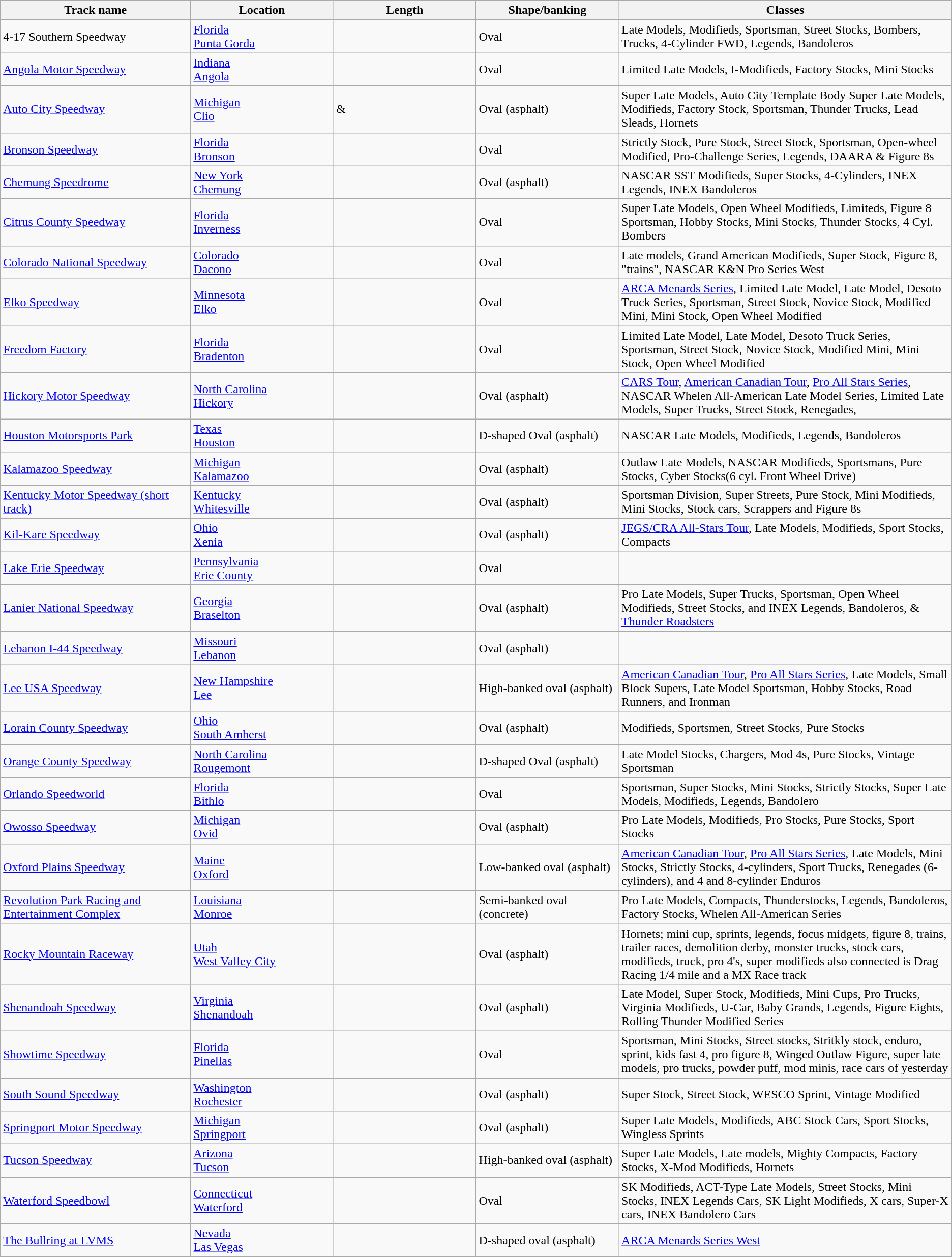<table class="wikitable sortable">
<tr>
<th width=20%>Track name</th>
<th width=15%>Location</th>
<th width=15%>Length</th>
<th width=15%>Shape/banking</th>
<th width=40%>Classes</th>
</tr>
<tr>
<td>4-17 Southern Speedway</td>
<td><a href='#'>Florida</a><br><a href='#'>Punta Gorda</a></td>
<td></td>
<td>Oval</td>
<td>Late Models, Modifieds, Sportsman, Street Stocks, Bombers, Trucks, 4-Cylinder FWD, Legends, Bandoleros</td>
</tr>
<tr>
<td><a href='#'>Angola Motor Speedway</a></td>
<td><a href='#'>Indiana</a><br><a href='#'>Angola</a></td>
<td></td>
<td>Oval</td>
<td>Limited Late Models, I-Modifieds, Factory Stocks,  Mini Stocks</td>
</tr>
<tr>
<td><a href='#'>Auto City Speedway</a></td>
<td><a href='#'>Michigan</a><br><a href='#'>Clio</a></td>
<td> & </td>
<td>Oval (asphalt)</td>
<td>Super Late Models, Auto City Template Body Super Late Models, Modifieds, Factory Stock, Sportsman, Thunder Trucks, Lead Sleads, Hornets</td>
</tr>
<tr>
<td><a href='#'>Bronson Speedway</a></td>
<td><a href='#'>Florida</a><br><a href='#'>Bronson</a></td>
<td></td>
<td>Oval</td>
<td>Strictly Stock, Pure Stock, Street Stock, Sportsman, Open-wheel Modified, Pro-Challenge Series, Legends, DAARA & Figure 8s</td>
</tr>
<tr>
<td><a href='#'>Chemung Speedrome</a></td>
<td><a href='#'>New York</a><br><a href='#'>Chemung</a></td>
<td></td>
<td>Oval (asphalt)</td>
<td>NASCAR SST Modifieds, Super Stocks, 4-Cylinders, INEX Legends, INEX Bandoleros</td>
</tr>
<tr>
<td><a href='#'>Citrus County Speedway</a></td>
<td><a href='#'>Florida</a><br><a href='#'>Inverness</a></td>
<td></td>
<td>Oval</td>
<td>Super Late Models, Open Wheel Modifieds, Limiteds, Figure 8 Sportsman, Hobby Stocks, Mini Stocks, Thunder Stocks, 4 Cyl. Bombers</td>
</tr>
<tr>
<td><a href='#'>Colorado National Speedway</a></td>
<td><a href='#'>Colorado</a><br><a href='#'>Dacono</a></td>
<td></td>
<td>Oval</td>
<td>Late models, Grand American Modifieds, Super Stock, Figure 8, "trains", NASCAR K&N Pro Series West</td>
</tr>
<tr>
<td><a href='#'>Elko Speedway</a></td>
<td><a href='#'>Minnesota</a><br><a href='#'>Elko</a></td>
<td></td>
<td>Oval</td>
<td><a href='#'>ARCA Menards Series</a>, Limited Late Model, Late Model, Desoto Truck Series, Sportsman, Street Stock, Novice Stock, Modified Mini, Mini Stock, Open Wheel Modified</td>
</tr>
<tr>
<td><a href='#'>Freedom Factory</a></td>
<td><a href='#'>Florida</a><br><a href='#'>Bradenton</a></td>
<td></td>
<td>Oval</td>
<td>Limited Late Model, Late Model, Desoto Truck Series, Sportsman, Street Stock, Novice Stock, Modified Mini, Mini Stock, Open Wheel Modified</td>
</tr>
<tr>
<td><a href='#'>Hickory Motor Speedway</a></td>
<td><a href='#'>North Carolina</a><br><a href='#'>Hickory</a></td>
<td></td>
<td>Oval (asphalt)</td>
<td><a href='#'>CARS Tour</a>, <a href='#'>American Canadian Tour</a>, <a href='#'>Pro All Stars Series</a>, NASCAR Whelen All-American Late Model Series, Limited Late Models, Super Trucks, Street Stock, Renegades,</td>
</tr>
<tr>
<td><a href='#'>Houston Motorsports Park</a></td>
<td><a href='#'>Texas</a><br><a href='#'>Houston</a></td>
<td></td>
<td>D-shaped Oval (asphalt)</td>
<td>NASCAR Late Models, Modifieds, Legends, Bandoleros</td>
</tr>
<tr>
<td><a href='#'>Kalamazoo Speedway</a></td>
<td><a href='#'>Michigan</a><br><a href='#'>Kalamazoo</a></td>
<td></td>
<td>Oval (asphalt)</td>
<td>Outlaw Late Models, NASCAR Modifieds, Sportsmans, Pure Stocks, Cyber Stocks(6 cyl. Front Wheel Drive)</td>
</tr>
<tr>
<td><a href='#'>Kentucky Motor Speedway (short track)</a></td>
<td><a href='#'>Kentucky</a><br><a href='#'>Whitesville</a></td>
<td></td>
<td>Oval (asphalt)</td>
<td>Sportsman Division, Super Streets, Pure Stock, Mini Modifieds, Mini Stocks, Stock cars, Scrappers and Figure 8s</td>
</tr>
<tr>
<td><a href='#'>Kil-Kare Speedway</a></td>
<td><a href='#'>Ohio</a><br><a href='#'>Xenia</a></td>
<td></td>
<td>Oval (asphalt)</td>
<td><a href='#'>JEGS/CRA All-Stars Tour</a>, Late Models, Modifieds, Sport Stocks, Compacts</td>
</tr>
<tr>
<td><a href='#'>Lake Erie Speedway</a></td>
<td><a href='#'>Pennsylvania</a><br><a href='#'>Erie County</a></td>
<td></td>
<td>Oval</td>
<td></td>
</tr>
<tr>
<td><a href='#'>Lanier National Speedway</a></td>
<td><a href='#'>Georgia</a><br><a href='#'>Braselton</a></td>
<td></td>
<td>Oval (asphalt)</td>
<td>Pro Late Models, Super Trucks, Sportsman, Open Wheel Modifieds, Street Stocks, and INEX Legends, Bandoleros, & <a href='#'>Thunder Roadsters</a></td>
</tr>
<tr>
<td><a href='#'>Lebanon I-44 Speedway</a></td>
<td><a href='#'>Missouri</a><br><a href='#'>Lebanon</a></td>
<td></td>
<td>Oval (asphalt)</td>
<td></td>
</tr>
<tr>
<td><a href='#'>Lee USA Speedway</a></td>
<td><a href='#'>New Hampshire</a><br><a href='#'>Lee</a></td>
<td></td>
<td>High-banked oval (asphalt)</td>
<td><a href='#'>American Canadian Tour</a>, <a href='#'>Pro All Stars Series</a>, Late Models, Small Block Supers, Late Model Sportsman, Hobby Stocks, Road Runners, and Ironman</td>
</tr>
<tr>
<td><a href='#'>Lorain County Speedway</a></td>
<td><a href='#'>Ohio</a><br><a href='#'>South Amherst</a></td>
<td></td>
<td>Oval (asphalt)</td>
<td>Modifieds, Sportsmen, Street Stocks, Pure Stocks</td>
</tr>
<tr>
<td><a href='#'>Orange County Speedway</a></td>
<td><a href='#'>North Carolina</a><br><a href='#'>Rougemont</a></td>
<td></td>
<td>D-shaped Oval (asphalt)</td>
<td>Late Model Stocks, Chargers, Mod 4s, Pure Stocks, Vintage Sportsman</td>
</tr>
<tr>
<td><a href='#'>Orlando Speedworld</a></td>
<td><a href='#'>Florida</a><br><a href='#'>Bithlo</a></td>
<td></td>
<td>Oval</td>
<td>Sportsman, Super Stocks, Mini Stocks, Strictly Stocks, Super Late Models, Modifieds, Legends, Bandolero</td>
</tr>
<tr>
<td><a href='#'>Owosso Speedway</a></td>
<td><a href='#'>Michigan</a><br><a href='#'>Ovid</a></td>
<td></td>
<td>Oval (asphalt)</td>
<td>Pro Late Models, Modifieds, Pro Stocks, Pure Stocks, Sport Stocks</td>
</tr>
<tr>
<td><a href='#'>Oxford Plains Speedway</a></td>
<td><a href='#'>Maine</a><br><a href='#'>Oxford</a></td>
<td></td>
<td>Low-banked oval (asphalt)</td>
<td><a href='#'>American Canadian Tour</a>, <a href='#'>Pro All Stars Series</a>, Late Models, Mini Stocks, Strictly Stocks, 4-cylinders, Sport Trucks, Renegades (6-cylinders), and 4 and 8-cylinder Enduros</td>
</tr>
<tr>
<td><a href='#'>Revolution Park Racing and Entertainment Complex</a></td>
<td><a href='#'>Louisiana</a><br><a href='#'>Monroe</a></td>
<td></td>
<td>Semi-banked oval (concrete)</td>
<td>Pro Late Models, Compacts, Thunderstocks, Legends, Bandoleros, Factory Stocks, Whelen All-American Series</td>
</tr>
<tr>
<td><a href='#'>Rocky Mountain Raceway</a></td>
<td><a href='#'>Utah</a><br> <a href='#'>West Valley City</a></td>
<td></td>
<td>Oval (asphalt)</td>
<td>Hornets; mini cup, sprints, legends, focus midgets, figure 8, trains, trailer races, demolition derby, monster trucks, stock cars, modifieds, truck, pro 4's, super modifieds also connected is Drag Racing 1/4 mile and a MX Race track</td>
</tr>
<tr>
<td><a href='#'>Shenandoah Speedway</a></td>
<td><a href='#'>Virginia</a><br><a href='#'>Shenandoah</a></td>
<td></td>
<td>Oval (asphalt)</td>
<td>Late Model, Super Stock, Modifieds, Mini Cups, Pro Trucks, Virginia Modifieds, U-Car, Baby Grands, Legends, Figure Eights, Rolling Thunder Modified Series</td>
</tr>
<tr>
<td><a href='#'>Showtime Speedway</a></td>
<td><a href='#'>Florida</a><br><a href='#'>Pinellas</a></td>
<td></td>
<td>Oval</td>
<td>Sportsman, Mini Stocks, Street stocks, Stritkly stock, enduro, sprint, kids fast 4, pro figure 8, Winged Outlaw Figure,  super late models, pro trucks, powder puff, mod minis, race cars of yesterday</td>
</tr>
<tr>
<td><a href='#'>South Sound Speedway</a></td>
<td><a href='#'>Washington</a><br><a href='#'>Rochester</a></td>
<td></td>
<td>Oval (asphalt)</td>
<td>Super Stock, Street Stock, WESCO Sprint, Vintage Modified</td>
</tr>
<tr>
<td><a href='#'>Springport Motor Speedway</a></td>
<td><a href='#'>Michigan</a><br><a href='#'>Springport</a></td>
<td></td>
<td>Oval (asphalt)</td>
<td>Super Late Models, Modifieds, ABC Stock Cars, Sport Stocks, Wingless Sprints</td>
</tr>
<tr>
<td><a href='#'>Tucson Speedway</a></td>
<td><a href='#'>Arizona</a><br><a href='#'>Tucson</a></td>
<td></td>
<td>High-banked oval (asphalt)</td>
<td>Super Late Models, Late models, Mighty Compacts, Factory Stocks, X-Mod Modifieds, Hornets</td>
</tr>
<tr>
<td><a href='#'>Waterford Speedbowl</a></td>
<td><a href='#'>Connecticut</a><br><a href='#'>Waterford</a></td>
<td></td>
<td>Oval</td>
<td>SK Modifieds, ACT-Type Late Models, Street Stocks, Mini Stocks, INEX Legends Cars, SK Light Modifieds, X cars, Super-X cars, INEX Bandolero Cars</td>
</tr>
<tr>
<td><a href='#'>The Bullring at LVMS</a></td>
<td><a href='#'>Nevada</a><br><a href='#'>Las Vegas</a></td>
<td></td>
<td>D-shaped oval (asphalt)</td>
<td><a href='#'>ARCA Menards Series West</a></td>
</tr>
<tr>
</tr>
</table>
